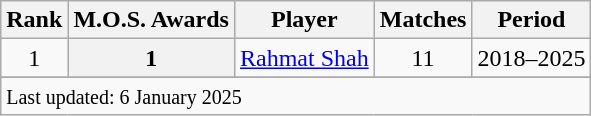<table class="wikitable sortable">
<tr>
<th scope=col>Rank</th>
<th scope=col>M.O.S. Awards</th>
<th scope=col>Player</th>
<th scope=col>Matches</th>
<th scope=col>Period</th>
</tr>
<tr>
<td align=center>1</td>
<th>1</th>
<td><a href='#'>Rahmat Shah</a></td>
<td align=center>11</td>
<td>2018–2025</td>
</tr>
<tr>
</tr>
<tr class=sortbottom>
<td colspan=5><small>Last updated: 6 January 2025</small></td>
</tr>
</table>
